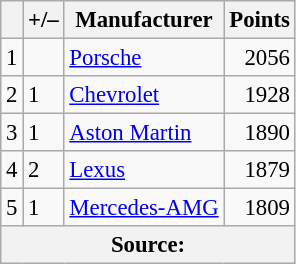<table class="wikitable" style="font-size: 95%;">
<tr>
<th scope="col"></th>
<th scope="col">+/–</th>
<th scope="col">Manufacturer</th>
<th scope="col">Points</th>
</tr>
<tr>
<td align=center>1</td>
<td align="left"></td>
<td> <a href='#'>Porsche</a></td>
<td align=right>2056</td>
</tr>
<tr>
<td align=center>2</td>
<td align="left"> 1</td>
<td> <a href='#'>Chevrolet</a></td>
<td align=right>1928</td>
</tr>
<tr>
<td align=center>3</td>
<td align="left"> 1</td>
<td> <a href='#'>Aston Martin</a></td>
<td align=right>1890</td>
</tr>
<tr>
<td align=center>4</td>
<td align="left"> 2</td>
<td> <a href='#'>Lexus</a></td>
<td align=right>1879</td>
</tr>
<tr>
<td align=center>5</td>
<td align="left"> 1</td>
<td> <a href='#'>Mercedes-AMG</a></td>
<td align=right>1809</td>
</tr>
<tr>
<th colspan=5>Source:</th>
</tr>
</table>
